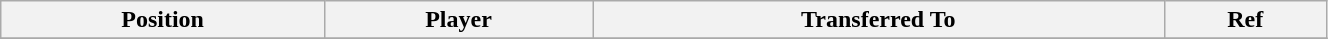<table class="wikitable sortable" style="width:70%; text-align:center; font-size:100%; text-align:left;">
<tr>
<th>Position</th>
<th>Player</th>
<th>Transferred To</th>
<th>Ref</th>
</tr>
<tr>
</tr>
</table>
